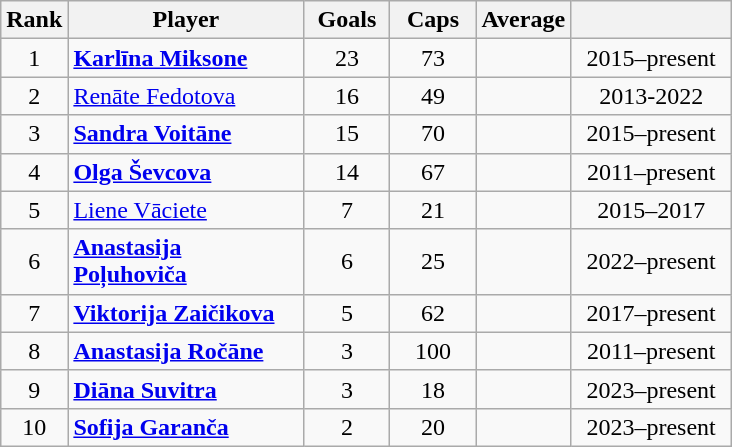<table class="wikitable sortable" style="text-align:center">
<tr>
<th style="width:30px;">Rank</th>
<th style="width:150px;">Player</th>
<th style="width:50px;">Goals</th>
<th style="width:50px;">Caps</th>
<th style="width:50px;">Average</th>
<th style="width:100px;"></th>
</tr>
<tr>
<td>1</td>
<td style="text-align:left"><strong><a href='#'>Karlīna Miksone</a></strong></td>
<td>23</td>
<td>73</td>
<td></td>
<td>2015–present</td>
</tr>
<tr>
<td>2</td>
<td style="text-align:left"><a href='#'>Renāte Fedotova</a></td>
<td>16</td>
<td>49</td>
<td></td>
<td>2013-2022</td>
</tr>
<tr>
<td>3</td>
<td style="text-align:left"><strong><a href='#'>Sandra Voitāne</a></strong></td>
<td>15</td>
<td>70</td>
<td></td>
<td>2015–present</td>
</tr>
<tr>
<td>4</td>
<td style="text-align:left"><strong><a href='#'>Olga Ševcova</a></strong></td>
<td>14</td>
<td>67</td>
<td></td>
<td>2011–present</td>
</tr>
<tr>
<td>5</td>
<td style="text-align:left"><a href='#'>Liene Vāciete</a></td>
<td>7</td>
<td>21</td>
<td></td>
<td>2015–2017</td>
</tr>
<tr>
<td>6</td>
<td style="text-align:left"><strong><a href='#'>Anastasija Poļuhoviča</a></strong></td>
<td>6</td>
<td>25</td>
<td></td>
<td>2022–present</td>
</tr>
<tr>
<td>7</td>
<td style="text-align:left"><strong><a href='#'>Viktorija Zaičikova</a></strong></td>
<td>5</td>
<td>62</td>
<td></td>
<td>2017–present</td>
</tr>
<tr>
<td>8</td>
<td style="text-align:left"><strong><a href='#'>Anastasija Ročāne</a></strong></td>
<td>3</td>
<td>100</td>
<td></td>
<td>2011–present</td>
</tr>
<tr>
<td>9</td>
<td style="text-align:left"><strong><a href='#'>Diāna Suvitra</a></strong></td>
<td>3</td>
<td>18</td>
<td></td>
<td>2023–present</td>
</tr>
<tr>
<td>10</td>
<td style="text-align:left"><strong><a href='#'>Sofija Garanča</a></strong></td>
<td>2</td>
<td>20</td>
<td></td>
<td>2023–present</td>
</tr>
</table>
